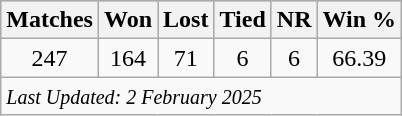<table class="wikitable plainrowheaders sortable"  style="text-align:center;">
<tr style="background:#9cf;">
<th scope="col">Matches</th>
<th scope="col">Won</th>
<th scope="col">Lost</th>
<th scope="col">Tied</th>
<th scope="col">NR</th>
<th scope="col">Win %</th>
</tr>
<tr>
<td>247</td>
<td>164</td>
<td>71</td>
<td>6</td>
<td>6</td>
<td>66.39</td>
</tr>
<tr>
<td scope="row" colspan="7"  style="text-align:left"><small><em> Last Updated: 2 February 2025</em></small></td>
</tr>
</table>
